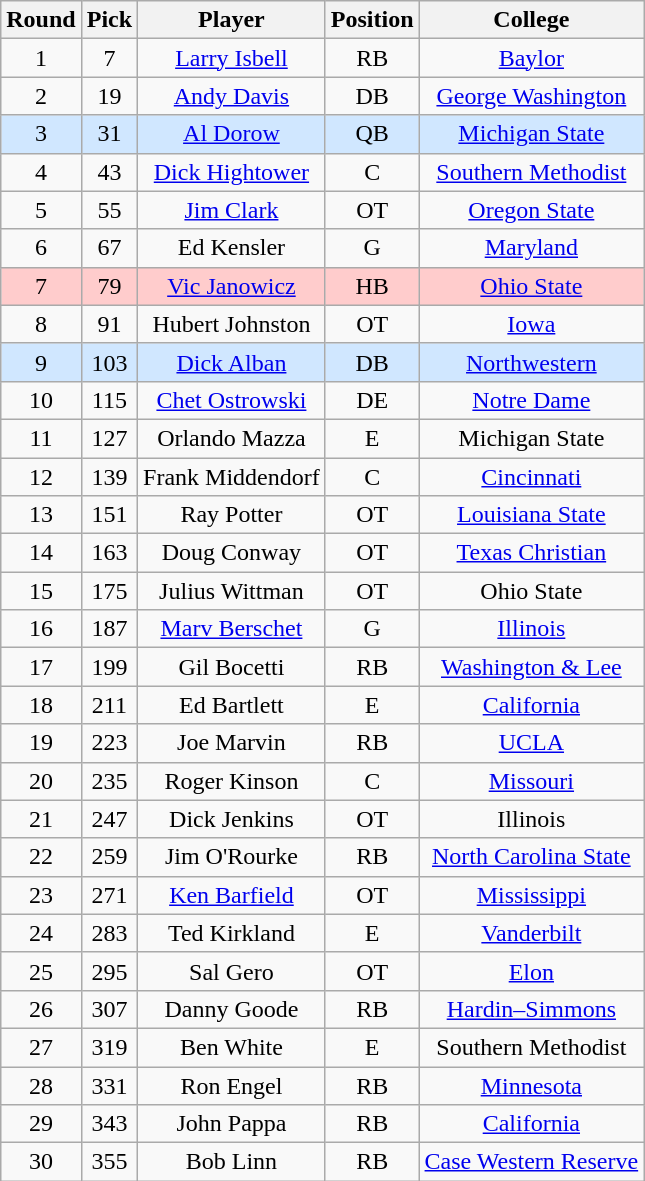<table class="wikitable sortable sortable"  style="text-align:center;">
<tr>
<th>Round</th>
<th>Pick</th>
<th>Player</th>
<th>Position</th>
<th>College</th>
</tr>
<tr>
<td>1</td>
<td>7</td>
<td><a href='#'>Larry Isbell</a></td>
<td>RB</td>
<td><a href='#'>Baylor</a></td>
</tr>
<tr>
<td>2</td>
<td>19</td>
<td><a href='#'>Andy Davis</a></td>
<td>DB</td>
<td><a href='#'>George Washington</a></td>
</tr>
<tr style="background:#d0e7ff;">
<td>3</td>
<td>31</td>
<td><a href='#'>Al Dorow</a></td>
<td>QB</td>
<td><a href='#'>Michigan State</a></td>
</tr>
<tr>
<td>4</td>
<td>43</td>
<td><a href='#'>Dick Hightower</a></td>
<td>C</td>
<td><a href='#'>Southern Methodist</a></td>
</tr>
<tr>
<td>5</td>
<td>55</td>
<td><a href='#'>Jim Clark</a></td>
<td>OT</td>
<td><a href='#'>Oregon State</a></td>
</tr>
<tr>
<td>6</td>
<td>67</td>
<td>Ed Kensler</td>
<td>G</td>
<td><a href='#'>Maryland</a></td>
</tr>
<tr style="background:#fcc;">
<td>7</td>
<td>79</td>
<td><a href='#'>Vic Janowicz</a></td>
<td>HB</td>
<td><a href='#'>Ohio State</a></td>
</tr>
<tr>
<td>8</td>
<td>91</td>
<td>Hubert Johnston</td>
<td>OT</td>
<td><a href='#'>Iowa</a></td>
</tr>
<tr style="background:#d0e7ff;">
<td>9</td>
<td>103</td>
<td><a href='#'>Dick Alban</a></td>
<td>DB</td>
<td><a href='#'>Northwestern</a></td>
</tr>
<tr>
<td>10</td>
<td>115</td>
<td><a href='#'>Chet Ostrowski</a></td>
<td>DE</td>
<td><a href='#'>Notre Dame</a></td>
</tr>
<tr>
<td>11</td>
<td>127</td>
<td>Orlando Mazza</td>
<td>E</td>
<td>Michigan State</td>
</tr>
<tr>
<td>12</td>
<td>139</td>
<td>Frank Middendorf</td>
<td>C</td>
<td><a href='#'>Cincinnati</a></td>
</tr>
<tr>
<td>13</td>
<td>151</td>
<td>Ray Potter</td>
<td>OT</td>
<td><a href='#'>Louisiana State</a></td>
</tr>
<tr>
<td>14</td>
<td>163</td>
<td>Doug Conway</td>
<td>OT</td>
<td><a href='#'>Texas Christian</a></td>
</tr>
<tr>
<td>15</td>
<td>175</td>
<td>Julius Wittman</td>
<td>OT</td>
<td>Ohio State</td>
</tr>
<tr>
<td>16</td>
<td>187</td>
<td><a href='#'>Marv Berschet</a></td>
<td>G</td>
<td><a href='#'>Illinois</a></td>
</tr>
<tr>
<td>17</td>
<td>199</td>
<td>Gil Bocetti</td>
<td>RB</td>
<td><a href='#'>Washington & Lee</a></td>
</tr>
<tr>
<td>18</td>
<td>211</td>
<td>Ed Bartlett</td>
<td>E</td>
<td><a href='#'>California</a></td>
</tr>
<tr>
<td>19</td>
<td>223</td>
<td>Joe Marvin</td>
<td>RB</td>
<td><a href='#'>UCLA</a></td>
</tr>
<tr>
<td>20</td>
<td>235</td>
<td>Roger Kinson</td>
<td>C</td>
<td><a href='#'>Missouri</a></td>
</tr>
<tr>
<td>21</td>
<td>247</td>
<td>Dick Jenkins</td>
<td>OT</td>
<td>Illinois</td>
</tr>
<tr>
<td>22</td>
<td>259</td>
<td>Jim O'Rourke</td>
<td>RB</td>
<td><a href='#'>North Carolina State</a></td>
</tr>
<tr>
<td>23</td>
<td>271</td>
<td><a href='#'>Ken Barfield</a></td>
<td>OT</td>
<td><a href='#'>Mississippi</a></td>
</tr>
<tr>
<td>24</td>
<td>283</td>
<td>Ted Kirkland</td>
<td>E</td>
<td><a href='#'>Vanderbilt</a></td>
</tr>
<tr>
<td>25</td>
<td>295</td>
<td>Sal Gero</td>
<td>OT</td>
<td><a href='#'>Elon</a></td>
</tr>
<tr>
<td>26</td>
<td>307</td>
<td>Danny Goode</td>
<td>RB</td>
<td><a href='#'>Hardin–Simmons</a></td>
</tr>
<tr>
<td>27</td>
<td>319</td>
<td>Ben White</td>
<td>E</td>
<td>Southern Methodist</td>
</tr>
<tr>
<td>28</td>
<td>331</td>
<td>Ron Engel</td>
<td>RB</td>
<td><a href='#'>Minnesota</a></td>
</tr>
<tr>
<td>29</td>
<td>343</td>
<td>John Pappa</td>
<td>RB</td>
<td><a href='#'>California</a></td>
</tr>
<tr>
<td>30</td>
<td>355</td>
<td>Bob Linn</td>
<td>RB</td>
<td><a href='#'>Case Western Reserve</a></td>
</tr>
</table>
